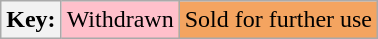<table class="wikitable">
<tr>
<th>Key:</th>
<td bgcolor="#ffc0cb">Withdrawn</td>
<td bgcolor="#f4a460">Sold for further use</td>
</tr>
</table>
